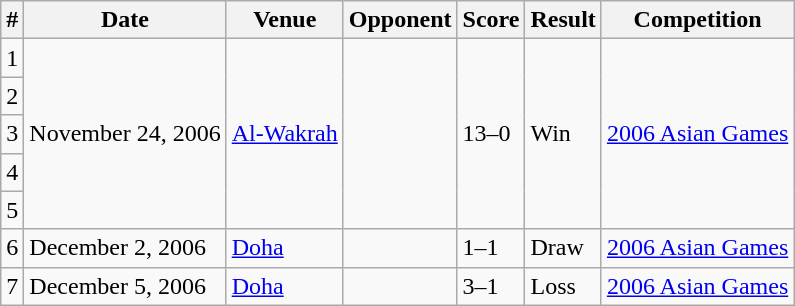<table class="wikitable">
<tr>
<th>#</th>
<th>Date</th>
<th>Venue</th>
<th>Opponent</th>
<th>Score</th>
<th>Result</th>
<th>Competition</th>
</tr>
<tr>
<td>1</td>
<td rowspan=5>November 24, 2006</td>
<td rowspan=5><a href='#'>Al-Wakrah</a></td>
<td rowspan=5></td>
<td rowspan=5>13–0</td>
<td rowspan=5>Win</td>
<td rowspan=5><a href='#'>2006 Asian Games</a></td>
</tr>
<tr>
<td>2</td>
</tr>
<tr>
<td>3</td>
</tr>
<tr>
<td>4</td>
</tr>
<tr>
<td>5</td>
</tr>
<tr>
<td>6</td>
<td>December 2, 2006</td>
<td><a href='#'>Doha</a></td>
<td></td>
<td>1–1</td>
<td>Draw</td>
<td><a href='#'>2006 Asian Games</a></td>
</tr>
<tr>
<td>7</td>
<td>December 5, 2006</td>
<td><a href='#'>Doha</a></td>
<td></td>
<td>3–1</td>
<td>Loss</td>
<td><a href='#'>2006 Asian Games</a></td>
</tr>
</table>
